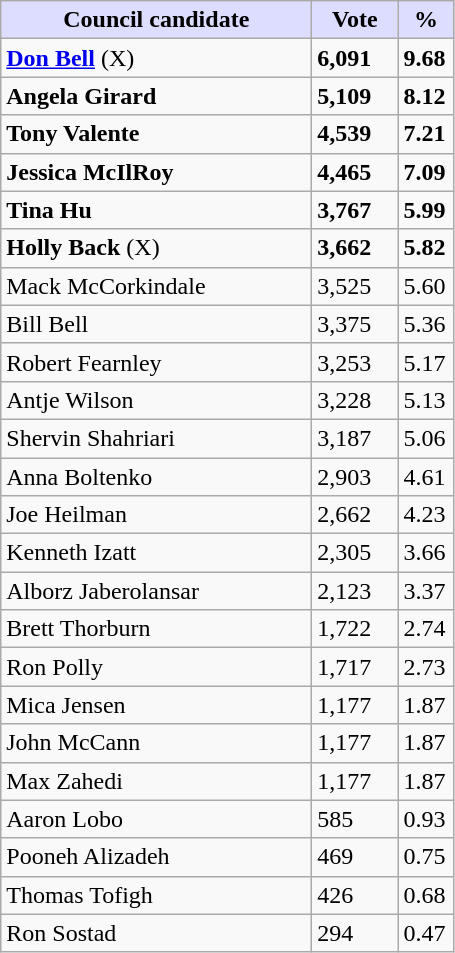<table class="wikitable">
<tr>
<th style="background:#ddf;" width="200px">Council candidate</th>
<th style="background:#ddf;" width="50px">Vote</th>
<th style="background:#ddf;" width="30px">%</th>
</tr>
<tr>
<td><strong><a href='#'>Don Bell</a></strong> (X)</td>
<td><strong>6,091</strong></td>
<td><strong>9.68</strong></td>
</tr>
<tr>
<td><strong>Angela Girard</strong></td>
<td><strong>5,109</strong></td>
<td><strong>8.12</strong></td>
</tr>
<tr>
<td><strong>Tony Valente</strong></td>
<td><strong>4,539</strong></td>
<td><strong>7.21</strong></td>
</tr>
<tr>
<td><strong>Jessica McIlRoy</strong></td>
<td><strong>4,465</strong></td>
<td><strong>7.09</strong></td>
</tr>
<tr>
<td><strong>Tina Hu</strong></td>
<td><strong>3,767</strong></td>
<td><strong>5.99</strong></td>
</tr>
<tr>
<td><strong>Holly Back</strong> (X)</td>
<td><strong>3,662</strong></td>
<td><strong>5.82</strong></td>
</tr>
<tr>
<td>Mack McCorkindale</td>
<td>3,525</td>
<td>5.60</td>
</tr>
<tr>
<td>Bill Bell</td>
<td>3,375</td>
<td>5.36</td>
</tr>
<tr>
<td>Robert Fearnley</td>
<td>3,253</td>
<td>5.17</td>
</tr>
<tr>
<td>Antje Wilson</td>
<td>3,228</td>
<td>5.13</td>
</tr>
<tr>
<td>Shervin Shahriari</td>
<td>3,187</td>
<td>5.06</td>
</tr>
<tr>
<td>Anna Boltenko</td>
<td>2,903</td>
<td>4.61</td>
</tr>
<tr>
<td>Joe Heilman</td>
<td>2,662</td>
<td>4.23</td>
</tr>
<tr>
<td>Kenneth Izatt</td>
<td>2,305</td>
<td>3.66</td>
</tr>
<tr>
<td>Alborz Jaberolansar</td>
<td>2,123</td>
<td>3.37</td>
</tr>
<tr>
<td>Brett Thorburn</td>
<td>1,722</td>
<td>2.74</td>
</tr>
<tr>
<td>Ron Polly</td>
<td>1,717</td>
<td>2.73</td>
</tr>
<tr>
<td>Mica Jensen</td>
<td>1,177</td>
<td>1.87</td>
</tr>
<tr>
<td>John McCann</td>
<td>1,177</td>
<td>1.87</td>
</tr>
<tr>
<td>Max Zahedi</td>
<td>1,177</td>
<td>1.87</td>
</tr>
<tr>
<td>Aaron Lobo</td>
<td>585</td>
<td>0.93</td>
</tr>
<tr>
<td>Pooneh Alizadeh</td>
<td>469</td>
<td>0.75</td>
</tr>
<tr>
<td>Thomas Tofigh</td>
<td>426</td>
<td>0.68</td>
</tr>
<tr>
<td>Ron Sostad</td>
<td>294</td>
<td>0.47</td>
</tr>
</table>
